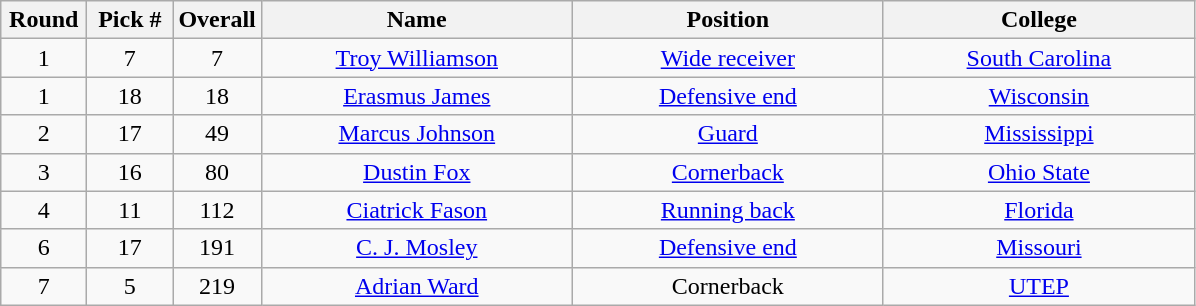<table class="wikitable sortable" style="text-align:center">
<tr>
<th width=50px>Round</th>
<th width=50px>Pick #</th>
<th width=50px>Overall</th>
<th width=200px>Name</th>
<th width=200px>Position</th>
<th width=200px>College</th>
</tr>
<tr>
<td>1</td>
<td>7</td>
<td>7</td>
<td><a href='#'>Troy Williamson</a></td>
<td><a href='#'>Wide receiver</a></td>
<td><a href='#'>South Carolina</a></td>
</tr>
<tr>
<td>1</td>
<td>18</td>
<td>18</td>
<td><a href='#'>Erasmus James</a></td>
<td><a href='#'>Defensive end</a></td>
<td><a href='#'>Wisconsin</a></td>
</tr>
<tr>
<td>2</td>
<td>17</td>
<td>49</td>
<td><a href='#'>Marcus Johnson</a></td>
<td><a href='#'>Guard</a></td>
<td><a href='#'>Mississippi</a></td>
</tr>
<tr>
<td>3</td>
<td>16</td>
<td>80</td>
<td><a href='#'>Dustin Fox</a></td>
<td><a href='#'>Cornerback</a></td>
<td><a href='#'>Ohio State</a></td>
</tr>
<tr>
<td>4</td>
<td>11</td>
<td>112</td>
<td><a href='#'>Ciatrick Fason</a></td>
<td><a href='#'>Running back</a></td>
<td><a href='#'>Florida</a></td>
</tr>
<tr>
<td>6</td>
<td>17</td>
<td>191</td>
<td><a href='#'>C. J. Mosley</a></td>
<td><a href='#'>Defensive end</a></td>
<td><a href='#'>Missouri</a></td>
</tr>
<tr>
<td>7</td>
<td>5</td>
<td>219</td>
<td><a href='#'>Adrian Ward</a></td>
<td>Cornerback</td>
<td><a href='#'>UTEP</a></td>
</tr>
</table>
